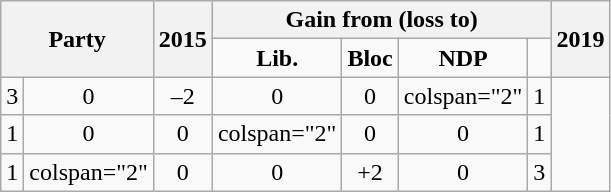<table class="wikitable"  style="text-align:center;">
<tr>
<th rowspan="2" colspan="2">Party</th>
<th rowspan="2">2015</th>
<th colspan="6">Gain from (loss to)</th>
<th rowspan="2">2019</th>
</tr>
<tr>
<td><strong>Lib.</strong></td>
<td><strong>Bloc</strong></td>
<td><strong>NDP</strong></td>
</tr>
<tr>
<td>3</td>
<td>0</td>
<td>–2</td>
<td>0</td>
<td>0</td>
<td>colspan="2" </td>
<td>1</td>
</tr>
<tr>
<td>1</td>
<td>0</td>
<td>0</td>
<td>colspan="2" </td>
<td>0</td>
<td>0</td>
<td>1</td>
</tr>
<tr>
<td>1</td>
<td>colspan="2" </td>
<td>0</td>
<td>0</td>
<td>+2</td>
<td>0</td>
<td>3</td>
</tr>
</table>
